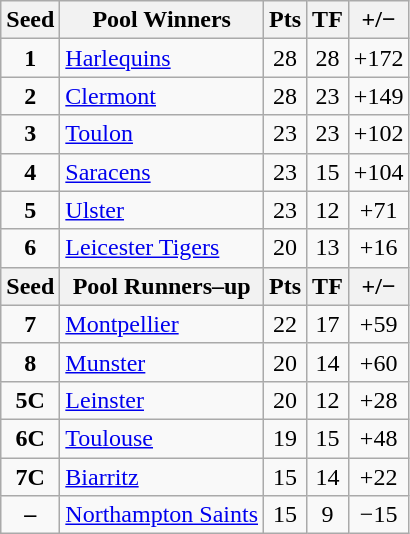<table class="wikitable" style="text-align: center;">
<tr>
<th>Seed</th>
<th>Pool Winners</th>
<th>Pts</th>
<th>TF</th>
<th>+/−</th>
</tr>
<tr>
<td><strong>1</strong></td>
<td align=left> <a href='#'>Harlequins</a></td>
<td>28</td>
<td>28</td>
<td>+172</td>
</tr>
<tr>
<td><strong>2</strong></td>
<td align=left> <a href='#'>Clermont</a></td>
<td>28</td>
<td>23</td>
<td>+149</td>
</tr>
<tr>
<td><strong>3</strong></td>
<td align=left> <a href='#'>Toulon</a></td>
<td>23</td>
<td>23</td>
<td>+102</td>
</tr>
<tr>
<td><strong>4</strong></td>
<td align=left> <a href='#'>Saracens</a></td>
<td>23</td>
<td>15</td>
<td>+104</td>
</tr>
<tr>
<td><strong>5</strong></td>
<td align=left> <a href='#'>Ulster</a></td>
<td>23</td>
<td>12</td>
<td>+71</td>
</tr>
<tr>
<td><strong>6</strong></td>
<td align=left> <a href='#'>Leicester Tigers</a></td>
<td>20</td>
<td>13</td>
<td>+16</td>
</tr>
<tr>
<th>Seed</th>
<th>Pool Runners–up</th>
<th>Pts</th>
<th>TF</th>
<th>+/−</th>
</tr>
<tr>
<td><strong>7</strong></td>
<td align=left> <a href='#'>Montpellier</a></td>
<td>22</td>
<td>17</td>
<td>+59</td>
</tr>
<tr>
<td><strong>8</strong></td>
<td align=left> <a href='#'>Munster</a></td>
<td>20</td>
<td>14</td>
<td>+60</td>
</tr>
<tr>
<td><strong>5C</strong></td>
<td align=left> <a href='#'>Leinster</a></td>
<td>20</td>
<td>12</td>
<td>+28</td>
</tr>
<tr>
<td><strong>6C</strong></td>
<td align=left> <a href='#'>Toulouse</a></td>
<td>19</td>
<td>15</td>
<td>+48</td>
</tr>
<tr>
<td><strong>7C</strong></td>
<td align=left> <a href='#'>Biarritz</a></td>
<td>15</td>
<td>14</td>
<td>+22</td>
</tr>
<tr>
<td><strong>–</strong></td>
<td align=left> <a href='#'>Northampton Saints</a></td>
<td>15</td>
<td>9</td>
<td>−15</td>
</tr>
</table>
